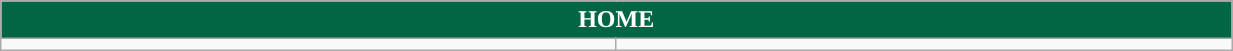<table class="wikitable collapsible collapsed" style="width:65%">
<tr>
<th colspan=6 ! style="color:#FFFFFF; background:#006643">HOME</th>
</tr>
<tr>
<td></td>
<td></td>
</tr>
</table>
